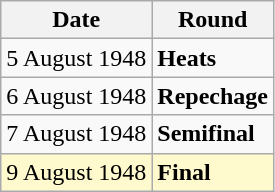<table class="wikitable">
<tr>
<th>Date</th>
<th>Round</th>
</tr>
<tr>
<td>5 August 1948</td>
<td><strong>Heats</strong></td>
</tr>
<tr>
<td>6 August 1948</td>
<td><strong>Repechage</strong></td>
</tr>
<tr>
<td>7 August 1948</td>
<td><strong>Semifinal</strong></td>
</tr>
<tr>
<td style=background:lemonchiffon>9 August 1948</td>
<td style=background:lemonchiffon><strong>Final</strong></td>
</tr>
</table>
